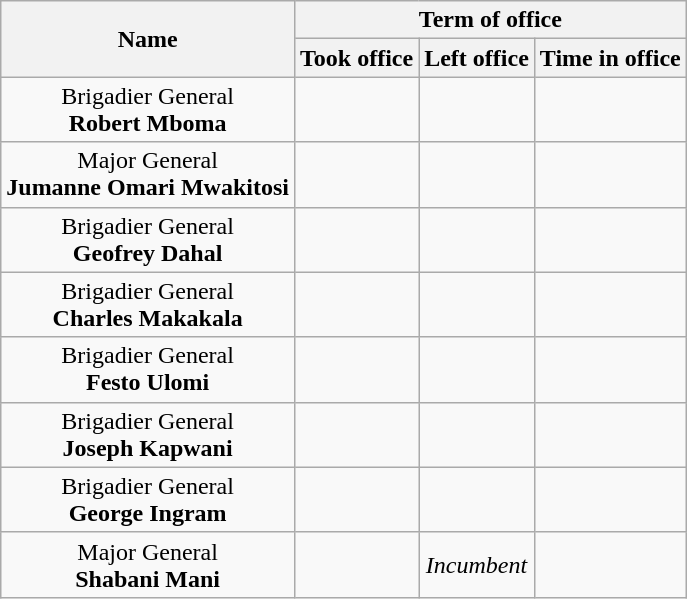<table class="wikitable" style="text-align:center">
<tr>
<th rowspan=2>Name<br></th>
<th colspan=3>Term of office</th>
</tr>
<tr>
<th>Took office</th>
<th>Left office</th>
<th>Time in office</th>
</tr>
<tr>
<td>Brigadier General<br><strong>Robert Mboma</strong></td>
<td></td>
<td></td>
<td></td>
</tr>
<tr>
<td>Major General<br><strong>Jumanne Omari Mwakitosi</strong></td>
<td></td>
<td></td>
<td></td>
</tr>
<tr>
<td>Brigadier General<br><strong>Geofrey Dahal</strong></td>
<td></td>
<td></td>
<td></td>
</tr>
<tr>
<td>Brigadier General<br><strong>Charles Makakala</strong></td>
<td></td>
<td></td>
<td></td>
</tr>
<tr>
<td>Brigadier General<br><strong>Festo Ulomi</strong></td>
<td></td>
<td></td>
<td></td>
</tr>
<tr>
<td>Brigadier General<br><strong>Joseph Kapwani</strong></td>
<td></td>
<td></td>
<td></td>
</tr>
<tr>
<td>Brigadier General<br><strong>George Ingram</strong></td>
<td></td>
<td></td>
<td></td>
</tr>
<tr>
<td>Major General<br><strong>Shabani Mani</strong></td>
<td></td>
<td><em>Incumbent</em></td>
<td></td>
</tr>
</table>
